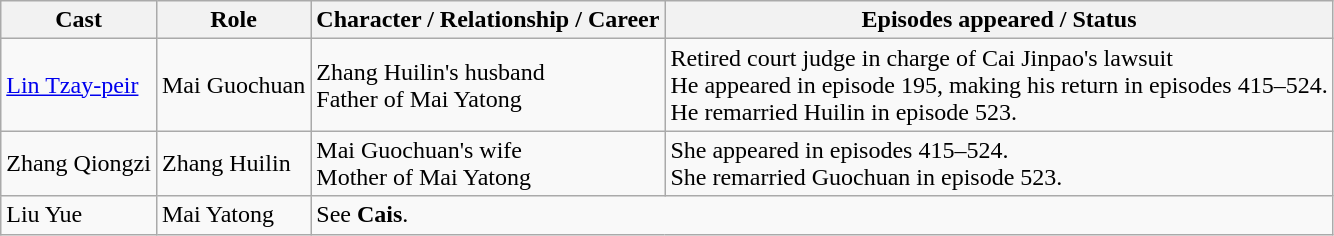<table class="wikitable">
<tr>
<th>Cast</th>
<th>Role</th>
<th>Character / Relationship / Career</th>
<th>Episodes appeared / Status</th>
</tr>
<tr>
<td><a href='#'>Lin Tzay-peir</a></td>
<td>Mai Guochuan</td>
<td>Zhang Huilin's husband <br> Father of Mai Yatong</td>
<td>Retired court judge in charge of Cai Jinpao's lawsuit<br>He appeared in episode 195, making his return in episodes 415–524. <br>He remarried Huilin in episode 523.</td>
</tr>
<tr>
<td>Zhang Qiongzi</td>
<td>Zhang Huilin</td>
<td>Mai Guochuan's wife <br> Mother of Mai Yatong</td>
<td>She appeared in episodes 415–524. <br> She remarried Guochuan in episode 523.</td>
</tr>
<tr>
<td>Liu Yue</td>
<td>Mai Yatong</td>
<td colspan=2>See <strong>Cais</strong>.</td>
</tr>
</table>
